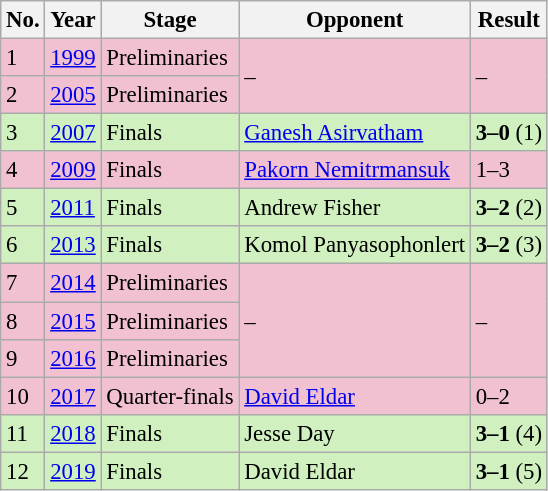<table class="wikitable" style="font-size:95%;">
<tr>
<th>No.</th>
<th>Year</th>
<th>Stage</th>
<th>Opponent</th>
<th>Result</th>
</tr>
<tr style="background:#F2C1D1;">
<td>1</td>
<td><a href='#'>1999</a></td>
<td>Preliminaries</td>
<td rowspan="2">–</td>
<td rowspan="2">–</td>
</tr>
<tr style="background:#F2C1D1;">
<td>2</td>
<td><a href='#'>2005</a></td>
<td>Preliminaries</td>
</tr>
<tr style="background:#d0f0c0;">
<td>3</td>
<td><a href='#'>2007</a></td>
<td>Finals</td>
<td> <a href='#'>Ganesh Asirvatham</a></td>
<td><strong>3–0</strong> (1)</td>
</tr>
<tr style="background:#F2C1D1;">
<td>4</td>
<td><a href='#'>2009</a></td>
<td>Finals</td>
<td> <a href='#'>Pakorn Nemitrmansuk</a></td>
<td>1–3</td>
</tr>
<tr style="background:#d0f0c0;">
<td>5</td>
<td><a href='#'>2011</a></td>
<td>Finals</td>
<td> Andrew Fisher</td>
<td><strong>3–2</strong> (2)</td>
</tr>
<tr style="background:#d0f0c0;">
<td>6</td>
<td><a href='#'>2013</a></td>
<td>Finals</td>
<td> Komol Panyasophonlert</td>
<td><strong>3–2</strong> (3)</td>
</tr>
<tr style="background:#F2C1D1;">
<td>7</td>
<td><a href='#'>2014</a></td>
<td>Preliminaries</td>
<td rowspan="3">–</td>
<td rowspan="3">–</td>
</tr>
<tr style="background:#F2C1D1;">
<td>8</td>
<td><a href='#'>2015</a></td>
<td>Preliminaries</td>
</tr>
<tr style="background:#F2C1D1;">
<td>9</td>
<td><a href='#'>2016</a></td>
<td>Preliminaries</td>
</tr>
<tr style="background:#F2C1D1;">
<td>10</td>
<td><a href='#'>2017</a></td>
<td>Quarter-finals</td>
<td> <a href='#'>David Eldar</a></td>
<td>0–2</td>
</tr>
<tr style="background:#d0f0c0;">
<td>11</td>
<td><a href='#'>2018</a></td>
<td>Finals</td>
<td> Jesse Day</td>
<td><strong>3–1</strong> (4)</td>
</tr>
<tr style="background:#d0f0c0;">
<td>12</td>
<td><a href='#'>2019</a></td>
<td>Finals</td>
<td> David Eldar</td>
<td><strong>3–1</strong> (5)</td>
</tr>
</table>
